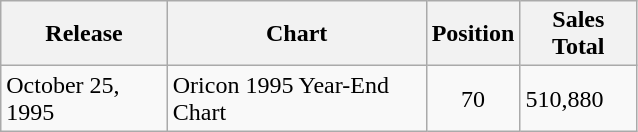<table class="wikitable" width="425px">
<tr>
<th>Release</th>
<th>Chart</th>
<th>Position</th>
<th>Sales Total</th>
</tr>
<tr>
<td>October 25, 1995</td>
<td>Oricon 1995 Year-End Chart</td>
<td align="center">70</td>
<td>510,880</td>
</tr>
</table>
